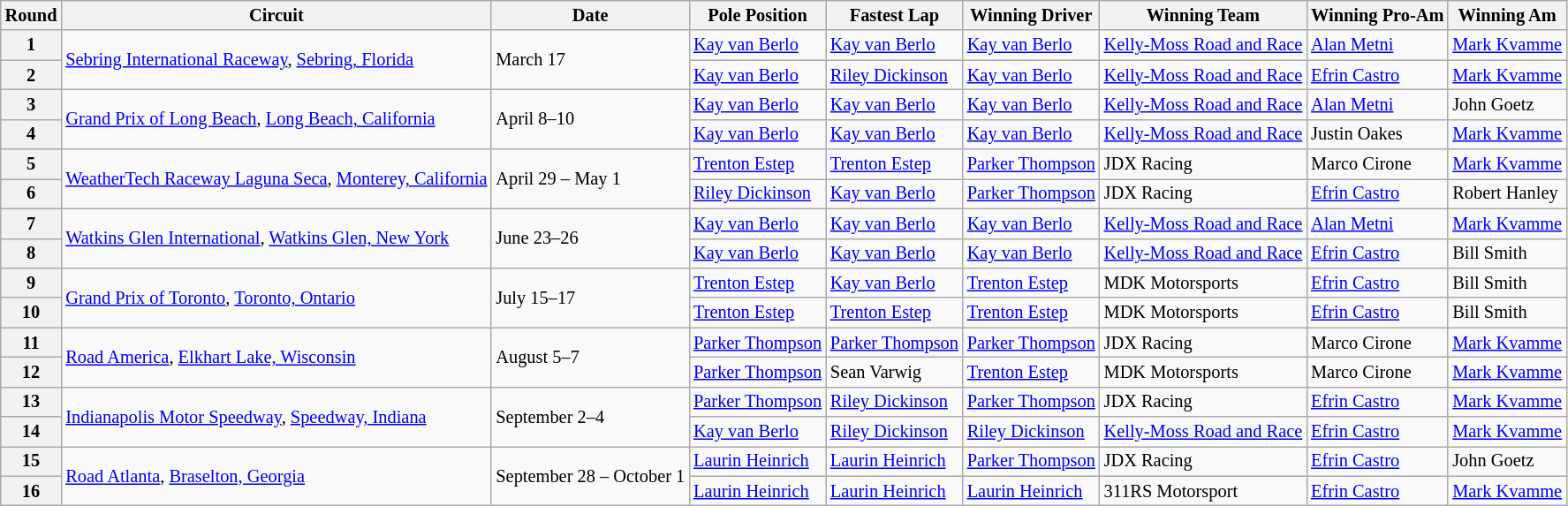<table class="wikitable" style="font-size: 85%">
<tr>
<th>Round</th>
<th>Circuit</th>
<th>Date</th>
<th>Pole Position</th>
<th>Fastest Lap</th>
<th>Winning Driver</th>
<th>Winning Team</th>
<th>Winning Pro-Am</th>
<th>Winning Am</th>
</tr>
<tr>
<th>1</th>
<td rowspan=2> <a href='#'>Sebring International Raceway</a>, <a href='#'>Sebring, Florida</a></td>
<td rowspan=2>March 17</td>
<td> <a href='#'>Kay van Berlo</a></td>
<td> <a href='#'>Kay van Berlo</a></td>
<td> <a href='#'>Kay van Berlo</a></td>
<td> <a href='#'>Kelly-Moss Road and Race</a></td>
<td> <a href='#'>Alan Metni</a></td>
<td> <a href='#'>Mark Kvamme</a></td>
</tr>
<tr>
<th>2</th>
<td> <a href='#'>Kay van Berlo</a></td>
<td> <a href='#'>Riley Dickinson</a></td>
<td> <a href='#'>Kay van Berlo</a></td>
<td> <a href='#'>Kelly-Moss Road and Race</a></td>
<td> <a href='#'>Efrin Castro</a></td>
<td> <a href='#'>Mark Kvamme</a></td>
</tr>
<tr>
<th>3</th>
<td rowspan=2> <a href='#'>Grand Prix of Long Beach</a>, <a href='#'>Long Beach, California</a></td>
<td rowspan=2>April 8–10</td>
<td> <a href='#'>Kay van Berlo</a></td>
<td> <a href='#'>Kay van Berlo</a></td>
<td> <a href='#'>Kay van Berlo</a></td>
<td> <a href='#'>Kelly-Moss Road and Race</a></td>
<td> <a href='#'>Alan Metni</a></td>
<td> John Goetz</td>
</tr>
<tr>
<th>4</th>
<td> <a href='#'>Kay van Berlo</a></td>
<td> <a href='#'>Kay van Berlo</a></td>
<td> <a href='#'>Kay van Berlo</a></td>
<td> <a href='#'>Kelly-Moss Road and Race</a></td>
<td> Justin Oakes</td>
<td> <a href='#'>Mark Kvamme</a></td>
</tr>
<tr>
<th>5</th>
<td rowspan=2> <a href='#'>WeatherTech Raceway Laguna Seca</a>, <a href='#'>Monterey, California</a></td>
<td rowspan=2>April 29 – May 1</td>
<td> <a href='#'>Trenton Estep</a></td>
<td> <a href='#'>Trenton Estep</a></td>
<td> <a href='#'>Parker Thompson</a></td>
<td> JDX Racing</td>
<td> Marco Cirone</td>
<td> <a href='#'>Mark Kvamme</a></td>
</tr>
<tr>
<th>6</th>
<td> <a href='#'>Riley Dickinson</a></td>
<td> <a href='#'>Kay van Berlo</a></td>
<td> <a href='#'>Parker Thompson</a></td>
<td> JDX Racing</td>
<td> <a href='#'>Efrin Castro</a></td>
<td> Robert Hanley</td>
</tr>
<tr>
<th>7</th>
<td rowspan=2> <a href='#'>Watkins Glen International</a>, <a href='#'>Watkins Glen, New York</a></td>
<td rowspan=2>June 23–26</td>
<td> <a href='#'>Kay van Berlo</a></td>
<td> <a href='#'>Kay van Berlo</a></td>
<td> <a href='#'>Kay van Berlo</a></td>
<td> <a href='#'>Kelly-Moss Road and Race</a></td>
<td> <a href='#'>Alan Metni</a></td>
<td> <a href='#'>Mark Kvamme</a></td>
</tr>
<tr>
<th>8</th>
<td> <a href='#'>Kay van Berlo</a></td>
<td> <a href='#'>Kay van Berlo</a></td>
<td> <a href='#'>Kay van Berlo</a></td>
<td> <a href='#'>Kelly-Moss Road and Race</a></td>
<td> <a href='#'>Efrin Castro</a></td>
<td> Bill Smith</td>
</tr>
<tr>
<th>9</th>
<td rowspan=2> <a href='#'>Grand Prix of Toronto</a>, <a href='#'>Toronto, Ontario</a></td>
<td rowspan=2>July 15–17</td>
<td> <a href='#'>Trenton Estep</a></td>
<td> <a href='#'>Kay van Berlo</a></td>
<td> <a href='#'>Trenton Estep</a></td>
<td> MDK Motorsports</td>
<td> <a href='#'>Efrin Castro</a></td>
<td> Bill Smith</td>
</tr>
<tr>
<th>10</th>
<td> <a href='#'>Trenton Estep</a></td>
<td> <a href='#'>Trenton Estep</a></td>
<td> <a href='#'>Trenton Estep</a></td>
<td> MDK Motorsports</td>
<td> <a href='#'>Efrin Castro</a></td>
<td> Bill Smith</td>
</tr>
<tr>
<th>11</th>
<td rowspan=2> <a href='#'>Road America</a>, <a href='#'>Elkhart Lake, Wisconsin</a></td>
<td rowspan=2>August 5–7</td>
<td> <a href='#'>Parker Thompson</a></td>
<td> <a href='#'>Parker Thompson</a></td>
<td> <a href='#'>Parker Thompson</a></td>
<td> JDX Racing</td>
<td> Marco Cirone</td>
<td> <a href='#'>Mark Kvamme</a></td>
</tr>
<tr>
<th>12</th>
<td> <a href='#'>Parker Thompson</a></td>
<td> Sean Varwig</td>
<td> <a href='#'>Trenton Estep</a></td>
<td> MDK Motorsports</td>
<td> Marco Cirone</td>
<td> <a href='#'>Mark Kvamme</a></td>
</tr>
<tr>
<th>13</th>
<td rowspan=2> <a href='#'>Indianapolis Motor Speedway</a>, <a href='#'>Speedway, Indiana</a></td>
<td rowspan=2>September 2–4</td>
<td> <a href='#'>Parker Thompson</a></td>
<td> <a href='#'>Riley Dickinson</a></td>
<td> <a href='#'>Parker Thompson</a></td>
<td> JDX Racing</td>
<td> <a href='#'>Efrin Castro</a></td>
<td> <a href='#'>Mark Kvamme</a></td>
</tr>
<tr>
<th>14</th>
<td> <a href='#'>Kay van Berlo</a></td>
<td> <a href='#'>Riley Dickinson</a></td>
<td> <a href='#'>Riley Dickinson</a></td>
<td> <a href='#'>Kelly-Moss Road and Race</a></td>
<td> <a href='#'>Efrin Castro</a></td>
<td> <a href='#'>Mark Kvamme</a></td>
</tr>
<tr>
<th>15</th>
<td rowspan=2> <a href='#'>Road Atlanta</a>, <a href='#'>Braselton, Georgia</a></td>
<td rowspan=2>September 28 – October 1</td>
<td> <a href='#'>Laurin Heinrich</a></td>
<td> <a href='#'>Laurin Heinrich</a></td>
<td> <a href='#'>Parker Thompson</a></td>
<td> JDX Racing</td>
<td> <a href='#'>Efrin Castro</a></td>
<td> John Goetz</td>
</tr>
<tr>
<th>16</th>
<td> <a href='#'>Laurin Heinrich</a></td>
<td> <a href='#'>Laurin Heinrich</a></td>
<td> <a href='#'>Laurin Heinrich</a></td>
<td> 311RS Motorsport</td>
<td> <a href='#'>Efrin Castro</a></td>
<td> <a href='#'>Mark Kvamme</a></td>
</tr>
</table>
